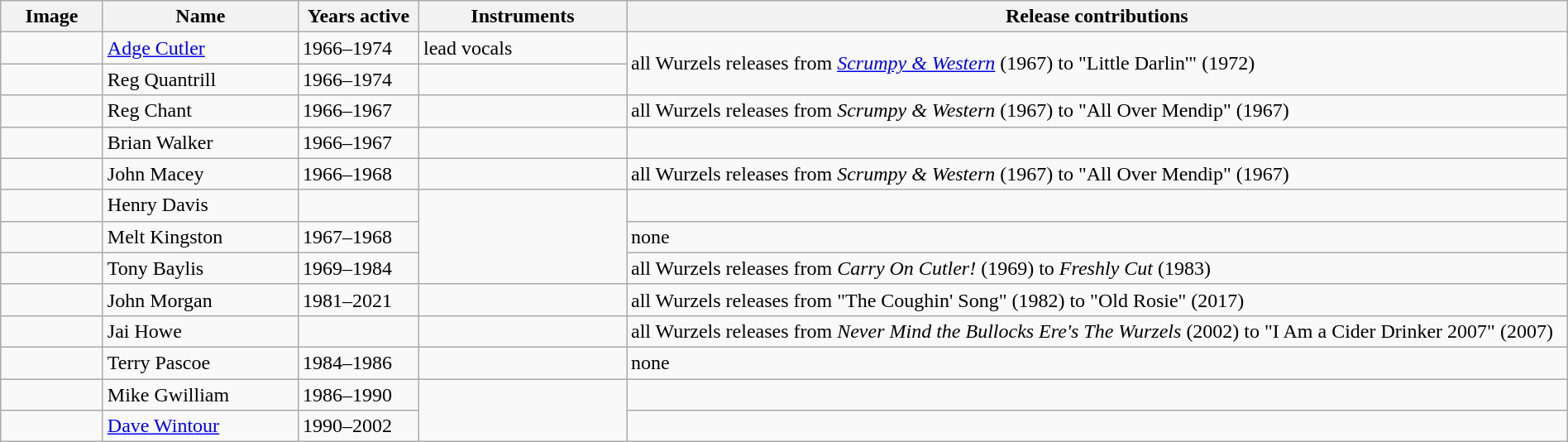<table class="wikitable" border="1" width=100%>
<tr>
<th width="75">Image</th>
<th width="150">Name</th>
<th width="90">Years active</th>
<th width="160">Instruments</th>
<th>Release contributions</th>
</tr>
<tr>
<td></td>
<td><a href='#'>Adge Cutler</a></td>
<td>1966–1974 </td>
<td>lead vocals</td>
<td rowspan="2">all Wurzels releases from <em><a href='#'>Scrumpy & Western</a></em> (1967) to "Little Darlin'" (1972)</td>
</tr>
<tr>
<td></td>
<td>Reg Quantrill</td>
<td>1966–1974 </td>
<td></td>
</tr>
<tr>
<td></td>
<td>Reg Chant</td>
<td>1966–1967 </td>
<td></td>
<td>all Wurzels releases from <em>Scrumpy & Western</em> (1967) to "All Over Mendip" (1967)</td>
</tr>
<tr>
<td></td>
<td>Brian Walker</td>
<td>1966–1967 </td>
<td></td>
<td></td>
</tr>
<tr>
<td></td>
<td>John Macey</td>
<td>1966–1968 </td>
<td></td>
<td>all Wurzels releases from <em>Scrumpy & Western</em> (1967) to "All Over Mendip" (1967)</td>
</tr>
<tr>
<td></td>
<td>Henry Davis</td>
<td></td>
<td rowspan="3"></td>
<td></td>
</tr>
<tr>
<td></td>
<td>Melt Kingston</td>
<td>1967–1968 </td>
<td>none</td>
</tr>
<tr>
<td></td>
<td>Tony Baylis</td>
<td>1969–1984 </td>
<td>all Wurzels releases from <em>Carry On Cutler!</em> (1969) to <em>Freshly Cut</em> (1983)</td>
</tr>
<tr>
<td></td>
<td>John Morgan</td>
<td>1981–2021 </td>
<td></td>
<td>all Wurzels releases from "The Coughin' Song" (1982) to "Old Rosie" (2017)</td>
</tr>
<tr>
<td></td>
<td>Jai Howe</td>
<td></td>
<td></td>
<td>all Wurzels releases from <em>Never Mind the Bullocks Ere's The Wurzels</em> (2002) to "I Am a Cider Drinker 2007" (2007)</td>
</tr>
<tr>
<td></td>
<td>Terry Pascoe</td>
<td>1984–1986</td>
<td></td>
<td>none</td>
</tr>
<tr>
<td></td>
<td>Mike Gwilliam</td>
<td>1986–1990</td>
<td rowspan="2"></td>
<td></td>
</tr>
<tr>
<td></td>
<td><a href='#'>Dave Wintour</a></td>
<td>1990–2002 </td>
<td></td>
</tr>
</table>
